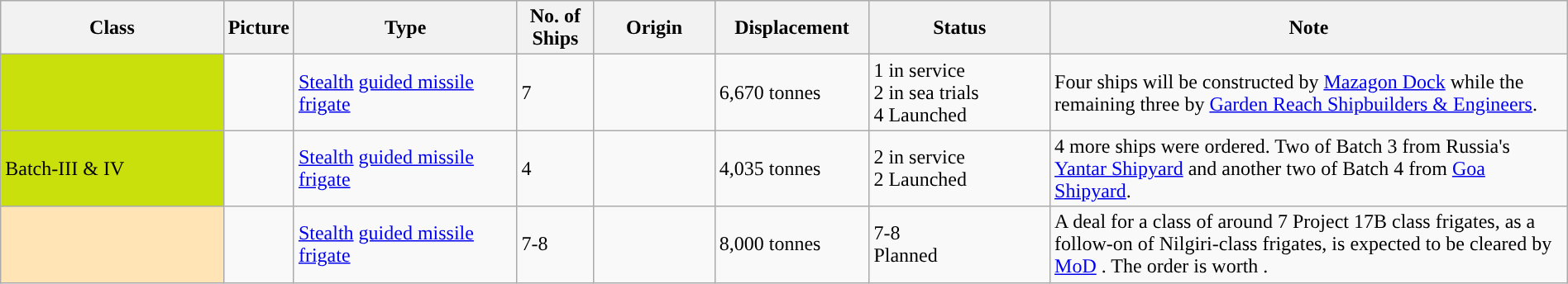<table class="wikitable" style="margin:auto; width:100%;">
<tr>
<th style="text-align:centre; width:15%;">Class</th>
<th style="text-align:centre; width:0%;">Picture</th>
<th style="text-align:centre; width:15%;">Type</th>
<th style="text-align:centre; width:5%;">No. of Ships</th>
<th style="text-align:centre; width:8%;">Origin</th>
<th style="text-align:centre; width:10%;">Displacement</th>
<th style="text-align:centre; width:12%;">Status</th>
<th style="text-align:centre; width:42%;">Note</th>
</tr>
<tr>
<td style="background: #CAE00D"></td>
<td></td>
<td><a href='#'>Stealth</a> <a href='#'>guided missile frigate</a></td>
<td>7</td>
<td></td>
<td>6,670 tonnes</td>
<td>1 in service<br>2 in sea trials<br>4 Launched</td>
<td>Four ships will be constructed by <a href='#'>Mazagon Dock</a> while the remaining three by <a href='#'>Garden Reach Shipbuilders & Engineers</a>.</td>
</tr>
<tr>
<td style="background: #CAE00D"> Batch-III & IV</td>
<td></td>
<td><a href='#'>Stealth</a> <a href='#'>guided missile frigate</a></td>
<td>4</td>
<td><br></td>
<td>4,035 tonnes</td>
<td>2 in service<br>2 Launched<br></td>
<td>4 more ships were ordered. Two of Batch 3 from Russia's <a href='#'>Yantar Shipyard</a> and another two of Batch 4 from <a href='#'>Goa Shipyard</a>.</td>
</tr>
<tr>
<td style="background: #FFE4B5"></td>
<td></td>
<td><a href='#'>Stealth</a> <a href='#'>guided missile frigate</a></td>
<td>7-8</td>
<td></td>
<td>8,000 tonnes</td>
<td>7-8<br>Planned</td>
<td>A deal for a class of around 7 Project 17B class frigates, as a follow-on of Nilgiri-class frigates, is expected to be cleared by <a href='#'>MoD</a> . The order is worth .</td>
</tr>
</table>
